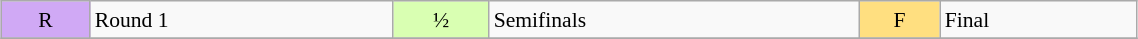<table class="wikitable" style="margin:0.5em auto; font-size:90%; line-height:1.25em;" width=60%;>
<tr>
<td bgcolor="#D0A9F5" align=center>R</td>
<td>Round 1</td>
<td bgcolor="#D9FFB2" align=center>½</td>
<td>Semifinals</td>
<td bgcolor="#FFDF80" align=center>F</td>
<td>Final</td>
</tr>
<tr>
</tr>
</table>
